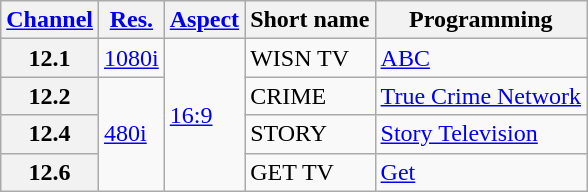<table class="wikitable">
<tr>
<th scope = "col"><a href='#'>Channel</a></th>
<th scope = "col"><a href='#'>Res.</a></th>
<th scope = "col"><a href='#'>Aspect</a></th>
<th scope = "col">Short name</th>
<th scope = "col">Programming</th>
</tr>
<tr>
<th scope = "row">12.1</th>
<td><a href='#'>1080i</a></td>
<td rowspan="4"><a href='#'>16:9</a></td>
<td>WISN TV</td>
<td><a href='#'>ABC</a></td>
</tr>
<tr>
<th scope = "row">12.2</th>
<td rowspan="3"><a href='#'>480i</a></td>
<td>CRIME</td>
<td><a href='#'>True Crime Network</a></td>
</tr>
<tr>
<th scope = "row">12.4</th>
<td>STORY</td>
<td><a href='#'>Story Television</a></td>
</tr>
<tr>
<th scope = "row">12.6</th>
<td>GET TV</td>
<td><a href='#'>Get</a></td>
</tr>
</table>
